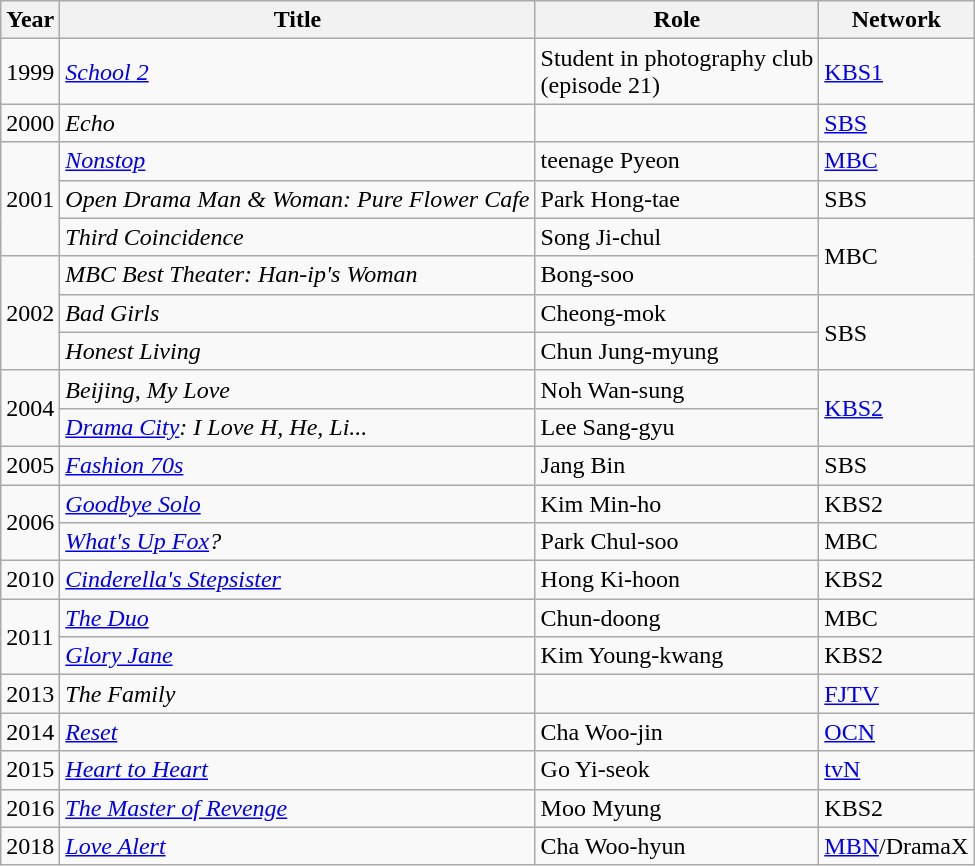<table class="wikitable">
<tr>
<th width=10>Year</th>
<th>Title</th>
<th>Role</th>
<th>Network</th>
</tr>
<tr>
<td>1999</td>
<td><em><a href='#'>School 2</a></em></td>
<td>Student in photography club <br> (episode 21)</td>
<td><a href='#'>KBS1</a></td>
</tr>
<tr>
<td>2000</td>
<td><em>Echo</em></td>
<td></td>
<td><a href='#'>SBS</a></td>
</tr>
<tr>
<td rowspan=3>2001</td>
<td><em><a href='#'>Nonstop</a></em></td>
<td>teenage Pyeon </td>
<td><a href='#'>MBC</a></td>
</tr>
<tr>
<td><em>Open Drama Man & Woman: Pure Flower Cafe</em> </td>
<td>Park Hong-tae</td>
<td>SBS</td>
</tr>
<tr>
<td><em>Third Coincidence</em></td>
<td>Song Ji-chul</td>
<td rowspan=2>MBC</td>
</tr>
<tr>
<td rowspan=3>2002</td>
<td><em>MBC Best Theater: Han-ip's Woman</em> </td>
<td>Bong-soo</td>
</tr>
<tr>
<td><em>Bad Girls</em></td>
<td>Cheong-mok </td>
<td rowspan=2>SBS</td>
</tr>
<tr>
<td><em>Honest Living</em></td>
<td>Chun Jung-myung</td>
</tr>
<tr>
<td rowspan=2>2004</td>
<td><em>Beijing, My Love</em></td>
<td>Noh Wan-sung</td>
<td rowspan=2><a href='#'>KBS2</a></td>
</tr>
<tr>
<td><em><a href='#'>Drama City</a>: I Love H, He, Li...</em> </td>
<td>Lee Sang-gyu</td>
</tr>
<tr>
<td>2005</td>
<td><em><a href='#'>Fashion 70s</a></em></td>
<td>Jang Bin</td>
<td>SBS</td>
</tr>
<tr>
<td rowspan=2>2006</td>
<td><em><a href='#'>Goodbye Solo</a></em></td>
<td>Kim Min-ho</td>
<td>KBS2</td>
</tr>
<tr>
<td><em><a href='#'>What's Up Fox</a>?</em></td>
<td>Park Chul-soo</td>
<td>MBC</td>
</tr>
<tr>
<td>2010</td>
<td><em><a href='#'>Cinderella's Stepsister</a></em></td>
<td>Hong Ki-hoon</td>
<td>KBS2</td>
</tr>
<tr>
<td rowspan=2>2011</td>
<td><em><a href='#'>The Duo</a></em></td>
<td>Chun-doong</td>
<td>MBC</td>
</tr>
<tr>
<td><em><a href='#'>Glory Jane</a></em></td>
<td>Kim Young-kwang</td>
<td>KBS2</td>
</tr>
<tr>
<td>2013</td>
<td><em>The Family</em></td>
<td></td>
<td><a href='#'>FJTV</a></td>
</tr>
<tr>
<td>2014</td>
<td><em><a href='#'>Reset</a></em></td>
<td>Cha Woo-jin</td>
<td><a href='#'>OCN</a></td>
</tr>
<tr>
<td>2015</td>
<td><em><a href='#'>Heart to Heart</a></em></td>
<td>Go Yi-seok</td>
<td><a href='#'>tvN</a></td>
</tr>
<tr>
<td>2016</td>
<td><em><a href='#'>The Master of Revenge</a></em></td>
<td>Moo Myung</td>
<td>KBS2</td>
</tr>
<tr>
<td>2018</td>
<td><em><a href='#'>Love Alert</a></em></td>
<td>Cha Woo-hyun</td>
<td><a href='#'>MBN</a>/DramaX</td>
</tr>
</table>
